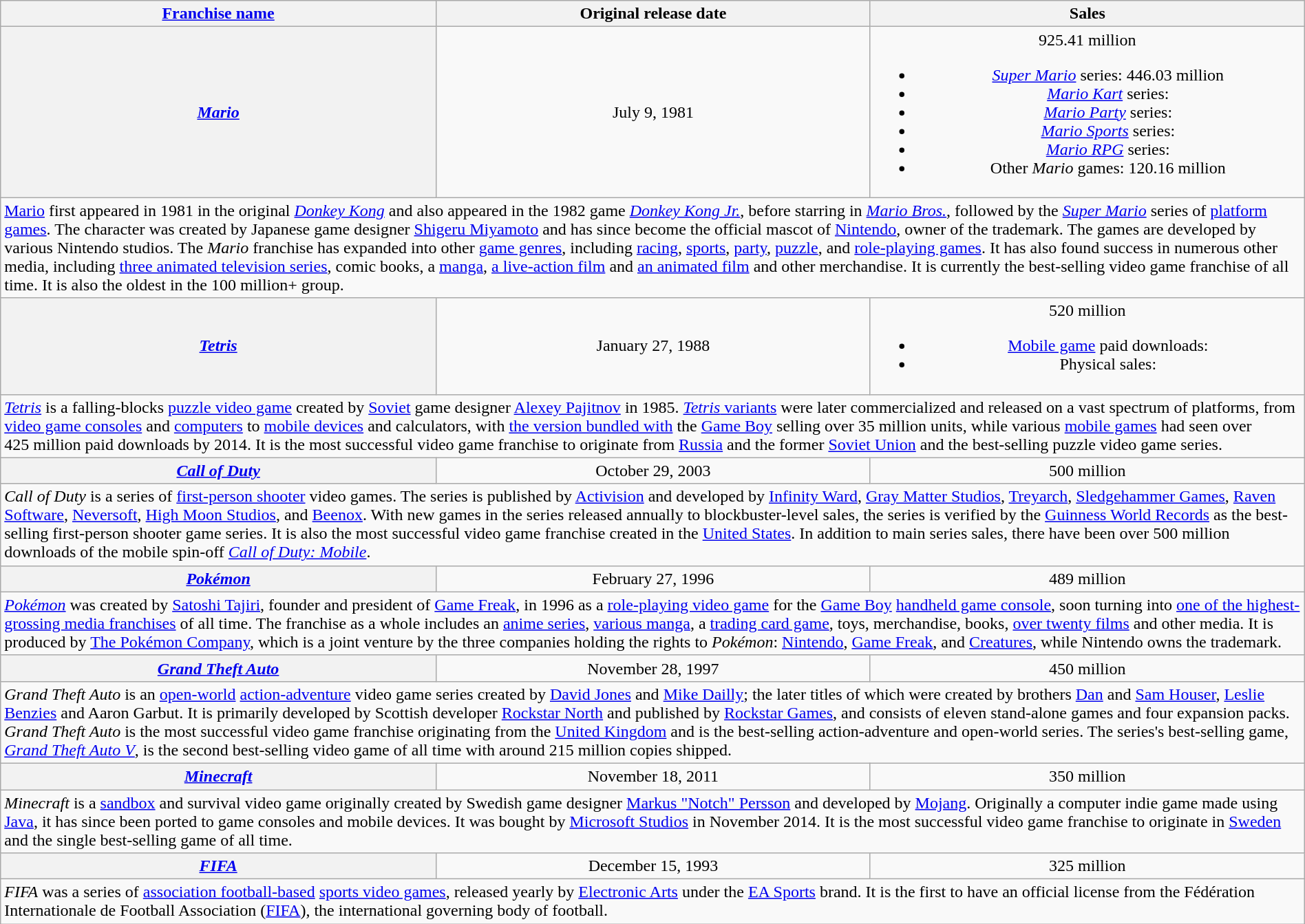<table class="wikitable" style="width:100%;">
<tr>
<th scope=col style="width:33.4%;"><a href='#'>Franchise name</a></th>
<th scope=col style="width:33.3%;">Original release date</th>
<th scope=col style="width:33.3%;">Sales</th>
</tr>
<tr style="text-align:center;">
<th scope=row><em><a href='#'>Mario</a></em></th>
<td>July 9, 1981</td>
<td>925.41 million<br><ul><li><em><a href='#'>Super Mario</a></em> series: 446.03 million</li><li><em><a href='#'>Mario Kart</a></em> series: </li><li><em><a href='#'>Mario Party</a></em> series: </li><li><em><a href='#'>Mario Sports</a></em> series: </li><li><em><a href='#'>Mario RPG</a></em> series: </li><li>Other <em>Mario</em> games: 120.16 million</li></ul></td>
</tr>
<tr>
<td colspan="3"><a href='#'>Mario</a> first appeared in 1981 in the original <em><a href='#'>Donkey Kong</a></em> and also appeared in the 1982 game <em><a href='#'>Donkey Kong Jr.</a></em>, before starring in <em><a href='#'>Mario Bros.</a></em>, followed by the <em><a href='#'>Super Mario</a></em> series of <a href='#'>platform games</a>. The character was created by Japanese game designer <a href='#'>Shigeru Miyamoto</a> and has since become the official mascot of <a href='#'>Nintendo</a>, owner of the trademark. The games are developed by various Nintendo studios. The <em>Mario</em> franchise has expanded into other <a href='#'>game genres</a>, including <a href='#'>racing</a>, <a href='#'>sports</a>, <a href='#'>party</a>, <a href='#'>puzzle</a>, and <a href='#'>role-playing games</a>. It has also found success in numerous other media, including <a href='#'>three animated television series</a>, comic books, a <a href='#'>manga</a>, <a href='#'>a live-action film</a> and <a href='#'>an animated film</a> and other merchandise. It is currently the best-selling video game franchise of all time. It is also the oldest in the 100 million+ group.</td>
</tr>
<tr style="text-align:center;">
<th scope="row"><em><a href='#'>Tetris</a></em></th>
<td>January 27, 1988</td>
<td>520 million<br><ul><li><a href='#'>Mobile game</a> paid downloads: </li><li>Physical sales: </li></ul></td>
</tr>
<tr>
<td colspan="3"><em><a href='#'>Tetris</a></em> is a falling-blocks <a href='#'>puzzle video game</a> created by <a href='#'>Soviet</a> game designer <a href='#'>Alexey Pajitnov</a> in 1985. <a href='#'><em>Tetris</em> variants</a> were later commercialized and released on a vast spectrum of platforms, from <a href='#'>video game consoles</a> and <a href='#'>computers</a> to <a href='#'>mobile devices</a> and calculators, with <a href='#'>the version bundled with</a> the <a href='#'>Game Boy</a> selling over 35 million units, while various <a href='#'>mobile games</a> had seen over 425 million paid downloads by 2014. It is the most successful video game franchise to originate from <a href='#'>Russia</a> and the former <a href='#'>Soviet Union</a> and the best-selling puzzle video game series.</td>
</tr>
<tr style="text-align:center;">
<th scope="row"><em><a href='#'>Call of Duty</a></em></th>
<td>October 29, 2003</td>
<td>500 million</td>
</tr>
<tr>
<td colspan="3"><em>Call of Duty</em> is a series of <a href='#'>first-person shooter</a> video games. The series is published by <a href='#'>Activision</a> and developed by <a href='#'>Infinity Ward</a>, <a href='#'>Gray Matter Studios</a>, <a href='#'>Treyarch</a>, <a href='#'>Sledgehammer Games</a>, <a href='#'>Raven Software</a>, <a href='#'>Neversoft</a>, <a href='#'>High Moon Studios</a>, and <a href='#'>Beenox</a>. With new games in the series released annually to blockbuster-level sales, the series is verified by the <a href='#'>Guinness World Records</a> as the best-selling first-person shooter game series. It is also the most successful video game franchise created in the <a href='#'>United States</a>. In addition to main series sales, there have been over 500 million downloads of the mobile spin-off <em><a href='#'>Call of Duty: Mobile</a></em>.</td>
</tr>
<tr style="text-align:center;">
<th scope=row><em><a href='#'>Pokémon</a></em></th>
<td>February 27, 1996</td>
<td>489 million</td>
</tr>
<tr>
<td colspan="3"><em><a href='#'>Pokémon</a></em> was created by <a href='#'>Satoshi Tajiri</a>, founder and president of <a href='#'>Game Freak</a>, in 1996 as a <a href='#'>role-playing video game</a> for the <a href='#'>Game Boy</a> <a href='#'>handheld game console</a>, soon turning into <a href='#'>one of the highest-grossing media franchises</a> of all time. The franchise as a whole includes an <a href='#'>anime series</a>, <a href='#'>various manga</a>, a <a href='#'>trading card game</a>, toys, merchandise, books, <a href='#'>over twenty films</a> and other media. It is produced by <a href='#'>The Pokémon Company</a>, which is a joint venture by the three companies holding the rights to <em>Pokémon</em>: <a href='#'>Nintendo</a>, <a href='#'>Game Freak</a>, and <a href='#'>Creatures</a>, while Nintendo owns the trademark.</td>
</tr>
<tr style="text-align:center;">
<th scope="row"><em><a href='#'>Grand Theft Auto</a></em></th>
<td>November 28, 1997</td>
<td>450 million</td>
</tr>
<tr>
<td colspan="3"><em>Grand Theft Auto</em> is an <a href='#'>open-world</a> <a href='#'>action-adventure</a> video game series created by <a href='#'>David Jones</a> and <a href='#'>Mike Dailly</a>; the later titles of which were created by brothers <a href='#'>Dan</a> and <a href='#'>Sam Houser</a>, <a href='#'>Leslie Benzies</a> and Aaron Garbut. It is primarily developed by Scottish developer <a href='#'>Rockstar North</a> and published by <a href='#'>Rockstar Games</a>, and consists of eleven stand-alone games and four expansion packs. <em>Grand Theft Auto</em> is the most successful video game franchise originating from the <a href='#'>United Kingdom</a> and is the best-selling action-adventure and open-world series. The series's best-selling game, <em><a href='#'>Grand Theft Auto V</a></em>, is the second best-selling video game of all time with around 215 million copies shipped.</td>
</tr>
<tr style="text-align:center;">
<th scope="row"><em><a href='#'>Minecraft</a></em></th>
<td>November 18, 2011</td>
<td>350 million</td>
</tr>
<tr>
<td colspan="3"><em>Minecraft</em> is a <a href='#'>sandbox</a> and survival video game originally created by Swedish game designer <a href='#'>Markus "Notch" Persson</a> and developed by <a href='#'>Mojang</a>. Originally a computer indie game made using <a href='#'>Java</a>, it has since been ported to game consoles and mobile devices. It was bought by <a href='#'>Microsoft Studios</a> in November 2014. It is the most successful video game franchise to originate in <a href='#'>Sweden</a> and the single best-selling game of all time.</td>
</tr>
<tr style="text-align:center;">
<th scope="row"><em><a href='#'>FIFA</a></em></th>
<td>December 15, 1993</td>
<td>325 million</td>
</tr>
<tr>
<td colspan="3"><em>FIFA</em> was a series of <a href='#'>association football-based</a> <a href='#'>sports video games</a>, released yearly by <a href='#'>Electronic Arts</a> under the <a href='#'>EA Sports</a> brand. It is the first to have an official license from the Fédération Internationale de Football Association (<a href='#'>FIFA</a>), the international governing body of football.</td>
</tr>
</table>
